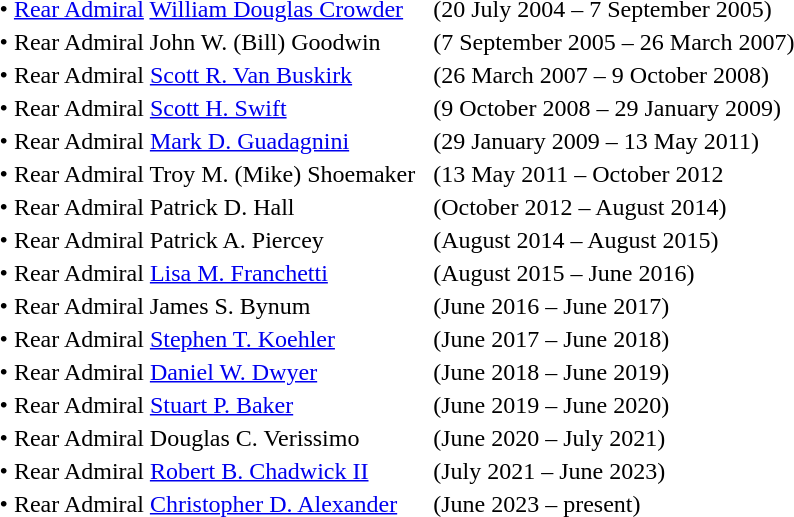<table>
<tr>
<td>    • <a href='#'>Rear Admiral</a> <a href='#'>William Douglas Crowder</a></td>
<td> </td>
<td>(20 July 2004 – 7 September 2005)</td>
</tr>
<tr>
<td>    • Rear Admiral John W. (Bill) Goodwin</td>
<td></td>
<td>(7 September 2005 – 26 March 2007)</td>
</tr>
<tr>
<td>    • Rear Admiral <a href='#'>Scott R. Van Buskirk</a></td>
<td></td>
<td>(26 March 2007 – 9 October 2008)</td>
</tr>
<tr>
<td>    • Rear Admiral <a href='#'>Scott H. Swift</a></td>
<td></td>
<td>(9 October 2008 – 29 January 2009)</td>
</tr>
<tr>
<td>    • Rear Admiral <a href='#'>Mark D. Guadagnini</a></td>
<td></td>
<td>(29 January 2009 – 13 May 2011)</td>
<td></td>
</tr>
<tr>
<td>    • Rear Admiral Troy M. (Mike) Shoemaker</td>
<td></td>
<td>(13 May 2011 –  October 2012</td>
</tr>
<tr>
<td>    • Rear Admiral Patrick D. Hall</td>
<td></td>
<td>(October 2012 –  August 2014)</td>
</tr>
<tr>
<td>    • Rear Admiral Patrick A. Piercey</td>
<td></td>
<td>(August 2014 – August 2015)</td>
</tr>
<tr>
<td>    • Rear Admiral <a href='#'>Lisa M. Franchetti</a></td>
<td></td>
<td>(August 2015 – June 2016)</td>
</tr>
<tr>
<td>    • Rear Admiral James S. Bynum</td>
<td></td>
<td>(June 2016 – June 2017)</td>
</tr>
<tr>
<td>    • Rear Admiral <a href='#'>Stephen T. Koehler</a></td>
<td></td>
<td>(June 2017 – June 2018)</td>
</tr>
<tr>
<td>    • Rear Admiral <a href='#'>Daniel W. Dwyer</a></td>
<td></td>
<td>(June 2018 – June 2019)</td>
</tr>
<tr>
<td>    • Rear Admiral <a href='#'>Stuart P. Baker</a></td>
<td></td>
<td>(June 2019 – June 2020)</td>
</tr>
<tr>
<td>    • Rear Admiral Douglas C. Verissimo</td>
<td></td>
<td>(June 2020 – July 2021)</td>
</tr>
<tr>
<td>    • Rear Admiral <a href='#'>Robert B. Chadwick II</a></td>
<td></td>
<td>(July 2021 – June 2023)</td>
</tr>
<tr>
<td>    • Rear Admiral <a href='#'>Christopher D. Alexander</a></td>
<td></td>
<td>(June 2023 – present)</td>
</tr>
</table>
